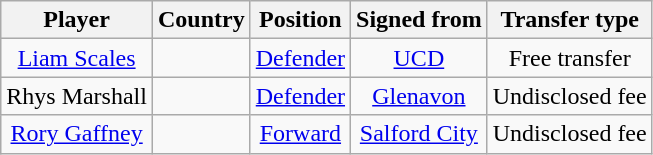<table class="wikitable" style="text-align:center">
<tr>
<th>Player</th>
<th>Country</th>
<th>Position</th>
<th>Signed from</th>
<th>Transfer type</th>
</tr>
<tr>
<td><a href='#'>Liam Scales</a></td>
<td></td>
<td><a href='#'>Defender</a></td>
<td> <a href='#'>UCD</a></td>
<td>Free transfer</td>
</tr>
<tr>
<td>Rhys Marshall</td>
<td></td>
<td><a href='#'>Defender</a></td>
<td> <a href='#'>Glenavon</a></td>
<td>Undisclosed fee</td>
</tr>
<tr>
<td><a href='#'>Rory Gaffney</a></td>
<td></td>
<td><a href='#'>Forward</a></td>
<td> <a href='#'>Salford City</a></td>
<td>Undisclosed fee</td>
</tr>
</table>
